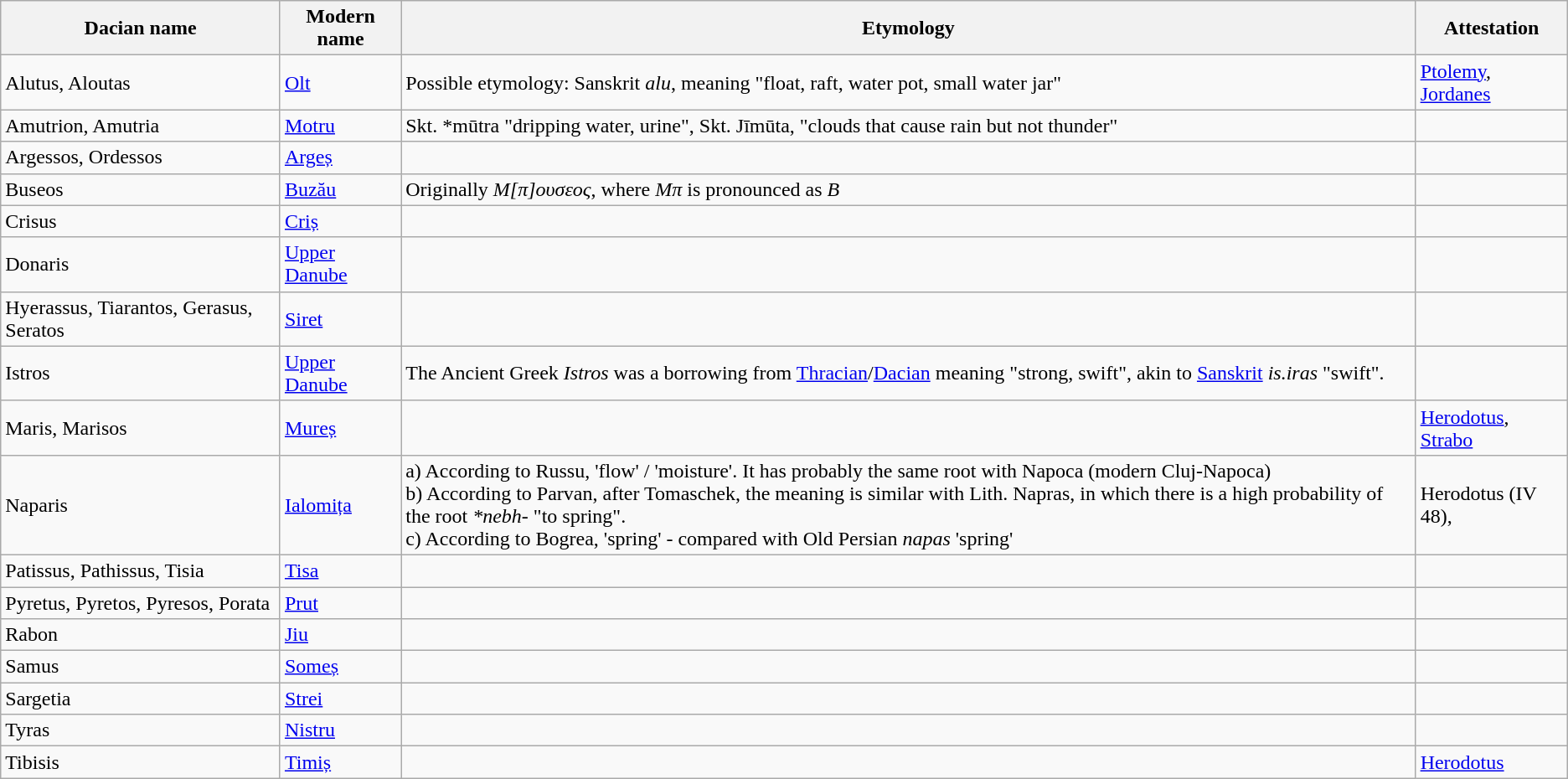<table class="wikitable sortable">
<tr>
<th>Dacian name</th>
<th>Modern name</th>
<th>Etymology</th>
<th>Attestation</th>
</tr>
<tr>
<td>Alutus, Aloutas</td>
<td><a href='#'>Olt</a></td>
<td>Possible etymology: Sanskrit <em>alu</em>, meaning "float, raft, water pot, small water jar"</td>
<td><a href='#'>Ptolemy</a>, <a href='#'>Jordanes</a></td>
</tr>
<tr>
<td>Amutrion, Amutria</td>
<td><a href='#'>Motru</a></td>
<td>Skt. *mūtra "dripping water, urine", Skt. Jīmūta, "clouds that cause rain but not thunder"</td>
<td></td>
</tr>
<tr>
<td>Argessos, Ordessos</td>
<td><a href='#'>Argeș</a></td>
<td></td>
<td></td>
</tr>
<tr>
<td>Buseos</td>
<td><a href='#'>Buzău</a></td>
<td>Originally <em>Μ[π]ουσεος</em>, where <em>Μπ</em> is pronounced as <em>B</em></td>
<td></td>
</tr>
<tr>
<td>Crisus</td>
<td><a href='#'>Criș</a></td>
<td></td>
<td></td>
</tr>
<tr>
<td>Donaris</td>
<td><a href='#'>Upper Danube</a></td>
<td></td>
<td></td>
</tr>
<tr>
<td>Hyerassus, Tiarantos, Gerasus, Seratos</td>
<td><a href='#'>Siret</a></td>
<td></td>
<td></td>
</tr>
<tr>
<td>Istros</td>
<td><a href='#'>Upper Danube</a></td>
<td>The Ancient Greek <em>Istros</em> was a borrowing from <a href='#'>Thracian</a>/<a href='#'>Dacian</a> meaning "strong, swift", akin to <a href='#'>Sanskrit</a> <em>is.iras</em> "swift".</td>
<td></td>
</tr>
<tr>
<td>Maris, Marisos</td>
<td><a href='#'>Mureș</a></td>
<td></td>
<td><a href='#'>Herodotus</a>, <a href='#'>Strabo</a></td>
</tr>
<tr>
<td>Naparis</td>
<td><a href='#'>Ialomița</a></td>
<td>a) According to Russu, 'flow' / 'moisture'. It has probably the same root with Napoca (modern Cluj-Napoca)<br>b) According to Parvan, after Tomaschek, the meaning is similar with Lith. Napras, in which there is a high probability of the root <em>*nebh-</em> "to spring". <br>c) According to Bogrea, 'spring' - compared with Old Persian <em>napas</em> 'spring' </td>
<td>Herodotus (IV 48),  </td>
</tr>
<tr>
<td>Patissus, Pathissus, Tisia</td>
<td><a href='#'>Tisa</a></td>
<td></td>
<td></td>
</tr>
<tr>
<td>Pyretus, Pyretos, Pyresos, Porata</td>
<td><a href='#'>Prut</a></td>
<td></td>
<td></td>
</tr>
<tr>
<td>Rabon</td>
<td><a href='#'>Jiu</a></td>
<td></td>
<td></td>
</tr>
<tr>
<td>Samus</td>
<td><a href='#'>Someș</a></td>
<td></td>
<td></td>
</tr>
<tr>
<td>Sargetia</td>
<td><a href='#'>Strei</a></td>
<td></td>
<td></td>
</tr>
<tr>
<td>Tyras</td>
<td><a href='#'>Nistru</a></td>
<td></td>
<td></td>
</tr>
<tr>
<td>Tibisis</td>
<td><a href='#'>Timiș</a></td>
<td></td>
<td><a href='#'>Herodotus</a></td>
</tr>
</table>
